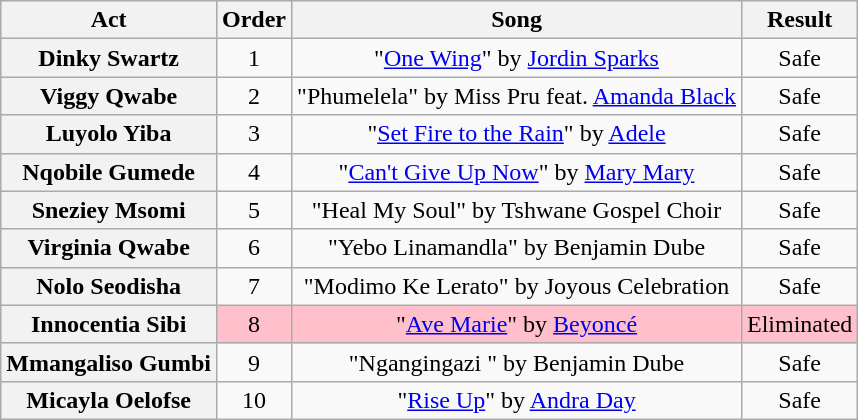<table class="wikitable plainrowheaders" style="text-align:center;">
<tr>
<th scope="col">Act</th>
<th scope="col">Order</th>
<th scope="col">Song</th>
<th scope="col">Result</th>
</tr>
<tr>
<th scope=row>Dinky Swartz</th>
<td>1</td>
<td>"<a href='#'>One Wing</a>" by <a href='#'>Jordin Sparks</a></td>
<td>Safe</td>
</tr>
<tr>
<th scope=row>Viggy Qwabe</th>
<td>2</td>
<td>"Phumelela" by Miss Pru feat. <a href='#'>Amanda Black</a></td>
<td>Safe</td>
</tr>
<tr>
<th scope=row>Luyolo Yiba</th>
<td>3</td>
<td>"<a href='#'>Set Fire to the Rain</a>" by <a href='#'>Adele</a></td>
<td>Safe</td>
</tr>
<tr>
<th scope=row>Nqobile Gumede</th>
<td>4</td>
<td>"<a href='#'>Can't Give Up Now</a>" by <a href='#'>Mary Mary</a></td>
<td>Safe</td>
</tr>
<tr>
<th scope=row>Sneziey Msomi</th>
<td>5</td>
<td>"Heal My Soul" by Tshwane Gospel Choir</td>
<td>Safe</td>
</tr>
<tr>
<th scope=row>Virginia Qwabe</th>
<td>6</td>
<td>"Yebo Linamandla" by Benjamin Dube</td>
<td>Safe</td>
</tr>
<tr>
<th scope=row>Nolo Seodisha</th>
<td>7</td>
<td>"Modimo Ke Lerato" by Joyous Celebration</td>
<td>Safe</td>
</tr>
<tr style="background:pink;">
<th scope=row>Innocentia Sibi</th>
<td>8</td>
<td>"<a href='#'>Ave Marie</a>" by <a href='#'>Beyoncé</a></td>
<td>Eliminated</td>
</tr>
<tr>
<th scope=row>Mmangaliso Gumbi</th>
<td>9</td>
<td>"Ngangingazi " by Benjamin Dube</td>
<td>Safe</td>
</tr>
<tr>
<th scope=row>Micayla Oelofse</th>
<td>10</td>
<td>"<a href='#'>Rise Up</a>" by <a href='#'>Andra Day</a></td>
<td>Safe</td>
</tr>
</table>
